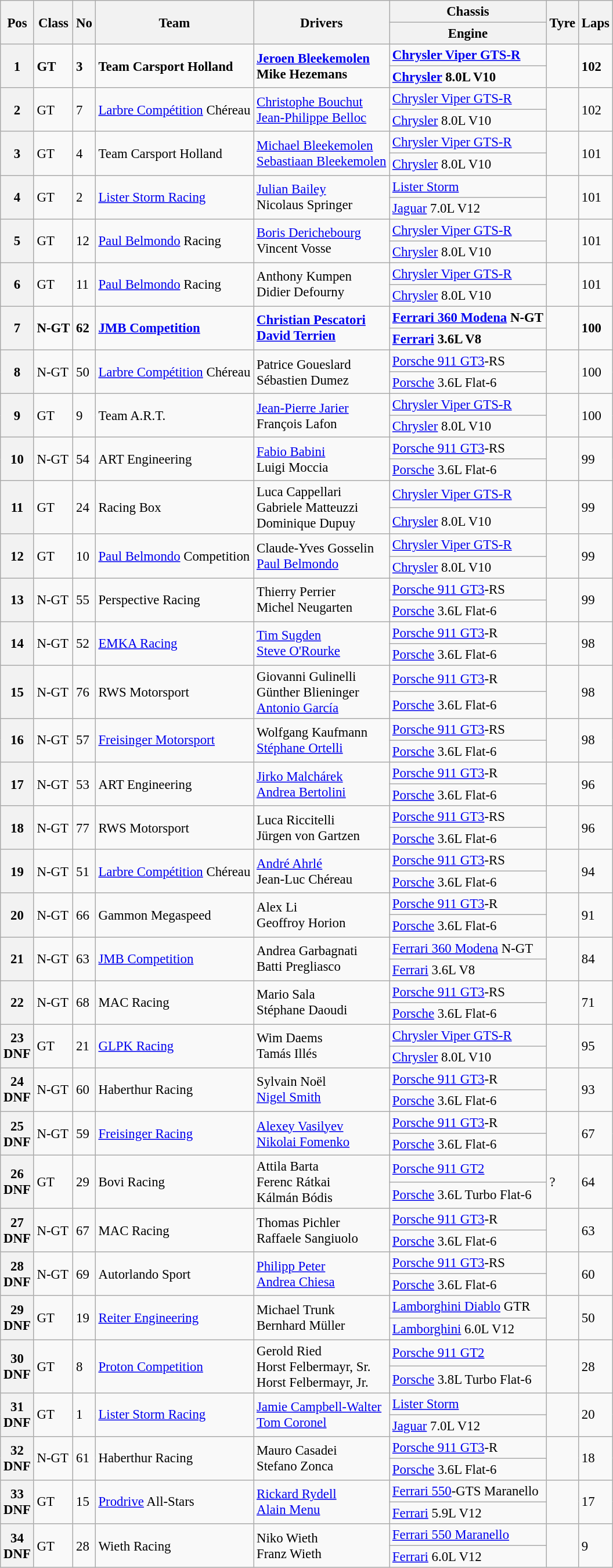<table class="wikitable" style="font-size: 95%;">
<tr>
<th rowspan=2>Pos</th>
<th rowspan=2>Class</th>
<th rowspan=2>No</th>
<th rowspan=2>Team</th>
<th rowspan=2>Drivers</th>
<th>Chassis</th>
<th rowspan=2>Tyre</th>
<th rowspan=2>Laps</th>
</tr>
<tr>
<th>Engine</th>
</tr>
<tr style="font-weight:bold">
<th rowspan=2>1</th>
<td rowspan=2>GT</td>
<td rowspan=2>3</td>
<td rowspan=2> Team Carsport Holland</td>
<td rowspan=2> <a href='#'>Jeroen Bleekemolen</a><br> Mike Hezemans</td>
<td><a href='#'>Chrysler Viper GTS-R</a></td>
<td rowspan=2></td>
<td rowspan=2>102</td>
</tr>
<tr style="font-weight:bold">
<td><a href='#'>Chrysler</a> 8.0L V10</td>
</tr>
<tr>
<th rowspan=2>2</th>
<td rowspan=2>GT</td>
<td rowspan=2>7</td>
<td rowspan=2> <a href='#'>Larbre Compétition</a> Chéreau</td>
<td rowspan=2> <a href='#'>Christophe Bouchut</a><br> <a href='#'>Jean-Philippe Belloc</a></td>
<td><a href='#'>Chrysler Viper GTS-R</a></td>
<td rowspan=2></td>
<td rowspan=2>102</td>
</tr>
<tr>
<td><a href='#'>Chrysler</a> 8.0L V10</td>
</tr>
<tr>
<th rowspan=2>3</th>
<td rowspan=2>GT</td>
<td rowspan=2>4</td>
<td rowspan=2> Team Carsport Holland</td>
<td rowspan=2> <a href='#'>Michael Bleekemolen</a><br> <a href='#'>Sebastiaan Bleekemolen</a></td>
<td><a href='#'>Chrysler Viper GTS-R</a></td>
<td rowspan=2></td>
<td rowspan=2>101</td>
</tr>
<tr>
<td><a href='#'>Chrysler</a> 8.0L V10</td>
</tr>
<tr>
<th rowspan=2>4</th>
<td rowspan=2>GT</td>
<td rowspan=2>2</td>
<td rowspan=2> <a href='#'>Lister Storm Racing</a></td>
<td rowspan=2> <a href='#'>Julian Bailey</a><br> Nicolaus Springer</td>
<td><a href='#'>Lister Storm</a></td>
<td rowspan=2></td>
<td rowspan=2>101</td>
</tr>
<tr>
<td><a href='#'>Jaguar</a> 7.0L V12</td>
</tr>
<tr>
<th rowspan=2>5</th>
<td rowspan=2>GT</td>
<td rowspan=2>12</td>
<td rowspan=2> <a href='#'>Paul Belmondo</a> Racing</td>
<td rowspan=2> <a href='#'>Boris Derichebourg</a><br> Vincent Vosse</td>
<td><a href='#'>Chrysler Viper GTS-R</a></td>
<td rowspan=2></td>
<td rowspan=2>101</td>
</tr>
<tr>
<td><a href='#'>Chrysler</a> 8.0L V10</td>
</tr>
<tr>
<th rowspan=2>6</th>
<td rowspan=2>GT</td>
<td rowspan=2>11</td>
<td rowspan=2> <a href='#'>Paul Belmondo</a> Racing</td>
<td rowspan=2> Anthony Kumpen<br> Didier Defourny</td>
<td><a href='#'>Chrysler Viper GTS-R</a></td>
<td rowspan=2></td>
<td rowspan=2>101</td>
</tr>
<tr>
<td><a href='#'>Chrysler</a> 8.0L V10</td>
</tr>
<tr style="font-weight:bold">
<th rowspan=2>7</th>
<td rowspan=2>N-GT</td>
<td rowspan=2>62</td>
<td rowspan=2> <a href='#'>JMB Competition</a></td>
<td rowspan=2> <a href='#'>Christian Pescatori</a><br> <a href='#'>David Terrien</a></td>
<td><a href='#'>Ferrari 360 Modena</a> N-GT</td>
<td rowspan=2></td>
<td rowspan=2>100</td>
</tr>
<tr style="font-weight:bold">
<td><a href='#'>Ferrari</a> 3.6L V8</td>
</tr>
<tr>
<th rowspan=2>8</th>
<td rowspan=2>N-GT</td>
<td rowspan=2>50</td>
<td rowspan=2> <a href='#'>Larbre Compétition</a> Chéreau</td>
<td rowspan=2> Patrice Goueslard<br> Sébastien Dumez</td>
<td><a href='#'>Porsche 911 GT3</a>-RS</td>
<td rowspan=2></td>
<td rowspan=2>100</td>
</tr>
<tr>
<td><a href='#'>Porsche</a> 3.6L Flat-6</td>
</tr>
<tr>
<th rowspan=2>9</th>
<td rowspan=2>GT</td>
<td rowspan=2>9</td>
<td rowspan=2> Team A.R.T.</td>
<td rowspan=2> <a href='#'>Jean-Pierre Jarier</a><br> François Lafon</td>
<td><a href='#'>Chrysler Viper GTS-R</a></td>
<td rowspan=2></td>
<td rowspan=2>100</td>
</tr>
<tr>
<td><a href='#'>Chrysler</a> 8.0L V10</td>
</tr>
<tr>
<th rowspan=2>10</th>
<td rowspan=2>N-GT</td>
<td rowspan=2>54</td>
<td rowspan=2> ART Engineering</td>
<td rowspan=2> <a href='#'>Fabio Babini</a><br> Luigi Moccia</td>
<td><a href='#'>Porsche 911 GT3</a>-RS</td>
<td rowspan=2></td>
<td rowspan=2>99</td>
</tr>
<tr>
<td><a href='#'>Porsche</a> 3.6L Flat-6</td>
</tr>
<tr>
<th rowspan=2>11</th>
<td rowspan=2>GT</td>
<td rowspan=2>24</td>
<td rowspan=2> Racing Box</td>
<td rowspan=2> Luca Cappellari<br> Gabriele Matteuzzi<br> Dominique Dupuy</td>
<td><a href='#'>Chrysler Viper GTS-R</a></td>
<td rowspan=2></td>
<td rowspan=2>99</td>
</tr>
<tr>
<td><a href='#'>Chrysler</a> 8.0L V10</td>
</tr>
<tr>
<th rowspan=2>12</th>
<td rowspan=2>GT</td>
<td rowspan=2>10</td>
<td rowspan=2> <a href='#'>Paul Belmondo</a> Competition</td>
<td rowspan=2> Claude-Yves Gosselin<br> <a href='#'>Paul Belmondo</a></td>
<td><a href='#'>Chrysler Viper GTS-R</a></td>
<td rowspan=2></td>
<td rowspan=2>99</td>
</tr>
<tr>
<td><a href='#'>Chrysler</a> 8.0L V10</td>
</tr>
<tr>
<th rowspan=2>13</th>
<td rowspan=2>N-GT</td>
<td rowspan=2>55</td>
<td rowspan=2> Perspective Racing</td>
<td rowspan=2> Thierry Perrier<br> Michel Neugarten</td>
<td><a href='#'>Porsche 911 GT3</a>-RS</td>
<td rowspan=2></td>
<td rowspan=2>99</td>
</tr>
<tr>
<td><a href='#'>Porsche</a> 3.6L Flat-6</td>
</tr>
<tr>
<th rowspan=2>14</th>
<td rowspan=2>N-GT</td>
<td rowspan=2>52</td>
<td rowspan=2> <a href='#'>EMKA Racing</a></td>
<td rowspan=2> <a href='#'>Tim Sugden</a><br> <a href='#'>Steve O'Rourke</a></td>
<td><a href='#'>Porsche 911 GT3</a>-R</td>
<td rowspan=2></td>
<td rowspan=2>98</td>
</tr>
<tr>
<td><a href='#'>Porsche</a> 3.6L Flat-6</td>
</tr>
<tr>
<th rowspan=2>15</th>
<td rowspan=2>N-GT</td>
<td rowspan=2>76</td>
<td rowspan=2> RWS Motorsport</td>
<td rowspan=2> Giovanni Gulinelli<br> Günther Blieninger<br> <a href='#'>Antonio García</a></td>
<td><a href='#'>Porsche 911 GT3</a>-R</td>
<td rowspan=2></td>
<td rowspan=2>98</td>
</tr>
<tr>
<td><a href='#'>Porsche</a> 3.6L Flat-6</td>
</tr>
<tr>
<th rowspan=2>16</th>
<td rowspan=2>N-GT</td>
<td rowspan=2>57</td>
<td rowspan=2> <a href='#'>Freisinger Motorsport</a></td>
<td rowspan=2> Wolfgang Kaufmann<br> <a href='#'>Stéphane Ortelli</a></td>
<td><a href='#'>Porsche 911 GT3</a>-RS</td>
<td rowspan=2></td>
<td rowspan=2>98</td>
</tr>
<tr>
<td><a href='#'>Porsche</a> 3.6L Flat-6</td>
</tr>
<tr>
<th rowspan=2>17</th>
<td rowspan=2>N-GT</td>
<td rowspan=2>53</td>
<td rowspan=2> ART Engineering</td>
<td rowspan=2> <a href='#'>Jirko Malchárek</a><br> <a href='#'>Andrea Bertolini</a></td>
<td><a href='#'>Porsche 911 GT3</a>-R</td>
<td rowspan=2></td>
<td rowspan=2>96</td>
</tr>
<tr>
<td><a href='#'>Porsche</a> 3.6L Flat-6</td>
</tr>
<tr>
<th rowspan=2>18</th>
<td rowspan=2>N-GT</td>
<td rowspan=2>77</td>
<td rowspan=2> RWS Motorsport</td>
<td rowspan=2> Luca Riccitelli<br> Jürgen von Gartzen</td>
<td><a href='#'>Porsche 911 GT3</a>-RS</td>
<td rowspan=2></td>
<td rowspan=2>96</td>
</tr>
<tr>
<td><a href='#'>Porsche</a> 3.6L Flat-6</td>
</tr>
<tr>
<th rowspan=2>19</th>
<td rowspan=2>N-GT</td>
<td rowspan=2>51</td>
<td rowspan=2> <a href='#'>Larbre Compétition</a> Chéreau</td>
<td rowspan=2> <a href='#'>André Ahrlé</a><br> Jean-Luc Chéreau</td>
<td><a href='#'>Porsche 911 GT3</a>-RS</td>
<td rowspan=2></td>
<td rowspan=2>94</td>
</tr>
<tr>
<td><a href='#'>Porsche</a> 3.6L Flat-6</td>
</tr>
<tr>
<th rowspan=2>20</th>
<td rowspan=2>N-GT</td>
<td rowspan=2>66</td>
<td rowspan=2> Gammon Megaspeed</td>
<td rowspan=2> Alex Li<br> Geoffroy Horion</td>
<td><a href='#'>Porsche 911 GT3</a>-R</td>
<td rowspan=2></td>
<td rowspan=2>91</td>
</tr>
<tr>
<td><a href='#'>Porsche</a> 3.6L Flat-6</td>
</tr>
<tr>
<th rowspan=2>21</th>
<td rowspan=2>N-GT</td>
<td rowspan=2>63</td>
<td rowspan=2> <a href='#'>JMB Competition</a></td>
<td rowspan=2> Andrea Garbagnati<br> Batti Pregliasco</td>
<td><a href='#'>Ferrari 360 Modena</a> N-GT</td>
<td rowspan=2></td>
<td rowspan=2>84</td>
</tr>
<tr>
<td><a href='#'>Ferrari</a> 3.6L V8</td>
</tr>
<tr>
<th rowspan=2>22</th>
<td rowspan=2>N-GT</td>
<td rowspan=2>68</td>
<td rowspan=2> MAC Racing</td>
<td rowspan=2> Mario Sala<br> Stéphane Daoudi</td>
<td><a href='#'>Porsche 911 GT3</a>-RS</td>
<td rowspan=2></td>
<td rowspan=2>71</td>
</tr>
<tr>
<td><a href='#'>Porsche</a> 3.6L Flat-6</td>
</tr>
<tr>
<th rowspan=2>23<br>DNF</th>
<td rowspan=2>GT</td>
<td rowspan=2>21</td>
<td rowspan=2> <a href='#'>GLPK Racing</a></td>
<td rowspan=2> Wim Daems<br> Tamás Illés</td>
<td><a href='#'>Chrysler Viper GTS-R</a></td>
<td rowspan=2></td>
<td rowspan=2>95</td>
</tr>
<tr>
<td><a href='#'>Chrysler</a> 8.0L V10</td>
</tr>
<tr>
<th rowspan=2>24<br>DNF</th>
<td rowspan=2>N-GT</td>
<td rowspan=2>60</td>
<td rowspan=2> Haberthur Racing</td>
<td rowspan=2> Sylvain Noël<br> <a href='#'>Nigel Smith</a></td>
<td><a href='#'>Porsche 911 GT3</a>-R</td>
<td rowspan=2></td>
<td rowspan=2>93</td>
</tr>
<tr>
<td><a href='#'>Porsche</a> 3.6L Flat-6</td>
</tr>
<tr>
<th rowspan=2>25<br>DNF</th>
<td rowspan=2>N-GT</td>
<td rowspan=2>59</td>
<td rowspan=2> <a href='#'>Freisinger Racing</a></td>
<td rowspan=2> <a href='#'>Alexey Vasilyev</a><br> <a href='#'>Nikolai Fomenko</a></td>
<td><a href='#'>Porsche 911 GT3</a>-R</td>
<td rowspan=2></td>
<td rowspan=2>67</td>
</tr>
<tr>
<td><a href='#'>Porsche</a> 3.6L Flat-6</td>
</tr>
<tr>
<th rowspan=2>26<br>DNF</th>
<td rowspan=2>GT</td>
<td rowspan=2>29</td>
<td rowspan=2> Bovi Racing</td>
<td rowspan=2> Attila Barta<br> Ferenc Rátkai<br> Kálmán Bódis</td>
<td><a href='#'>Porsche 911 GT2</a></td>
<td rowspan=2>?</td>
<td rowspan=2>64</td>
</tr>
<tr>
<td><a href='#'>Porsche</a> 3.6L Turbo Flat-6</td>
</tr>
<tr>
<th rowspan=2>27<br>DNF</th>
<td rowspan=2>N-GT</td>
<td rowspan=2>67</td>
<td rowspan=2> MAC Racing</td>
<td rowspan=2> Thomas Pichler<br> Raffaele Sangiuolo</td>
<td><a href='#'>Porsche 911 GT3</a>-R</td>
<td rowspan=2></td>
<td rowspan=2>63</td>
</tr>
<tr>
<td><a href='#'>Porsche</a> 3.6L Flat-6</td>
</tr>
<tr>
<th rowspan=2>28<br>DNF</th>
<td rowspan=2>N-GT</td>
<td rowspan=2>69</td>
<td rowspan=2> Autorlando Sport</td>
<td rowspan=2> <a href='#'>Philipp Peter</a><br> <a href='#'>Andrea Chiesa</a></td>
<td><a href='#'>Porsche 911 GT3</a>-RS</td>
<td rowspan=2></td>
<td rowspan=2>60</td>
</tr>
<tr>
<td><a href='#'>Porsche</a> 3.6L Flat-6</td>
</tr>
<tr>
<th rowspan=2>29<br>DNF</th>
<td rowspan=2>GT</td>
<td rowspan=2>19</td>
<td rowspan=2> <a href='#'>Reiter Engineering</a></td>
<td rowspan=2> Michael Trunk<br> Bernhard Müller</td>
<td><a href='#'>Lamborghini Diablo</a> GTR</td>
<td rowspan=2></td>
<td rowspan=2>50</td>
</tr>
<tr>
<td><a href='#'>Lamborghini</a> 6.0L V12</td>
</tr>
<tr>
<th rowspan=2>30<br>DNF</th>
<td rowspan=2>GT</td>
<td rowspan=2>8</td>
<td rowspan=2> <a href='#'>Proton Competition</a></td>
<td rowspan=2> Gerold Ried<br> Horst Felbermayr, Sr.<br> Horst Felbermayr, Jr.</td>
<td><a href='#'>Porsche 911 GT2</a></td>
<td rowspan=2></td>
<td rowspan=2>28</td>
</tr>
<tr>
<td><a href='#'>Porsche</a> 3.8L Turbo Flat-6</td>
</tr>
<tr>
<th rowspan=2>31<br>DNF</th>
<td rowspan=2>GT</td>
<td rowspan=2>1</td>
<td rowspan=2> <a href='#'>Lister Storm Racing</a></td>
<td rowspan=2> <a href='#'>Jamie Campbell-Walter</a><br> <a href='#'>Tom Coronel</a></td>
<td><a href='#'>Lister Storm</a></td>
<td rowspan=2></td>
<td rowspan=2>20</td>
</tr>
<tr>
<td><a href='#'>Jaguar</a> 7.0L V12</td>
</tr>
<tr>
<th rowspan=2>32<br>DNF</th>
<td rowspan=2>N-GT</td>
<td rowspan=2>61</td>
<td rowspan=2> Haberthur Racing</td>
<td rowspan=2> Mauro Casadei<br> Stefano Zonca</td>
<td><a href='#'>Porsche 911 GT3</a>-R</td>
<td rowspan=2></td>
<td rowspan=2>18</td>
</tr>
<tr>
<td><a href='#'>Porsche</a> 3.6L Flat-6</td>
</tr>
<tr>
<th rowspan=2>33<br>DNF</th>
<td rowspan=2>GT</td>
<td rowspan=2>15</td>
<td rowspan=2> <a href='#'>Prodrive</a> All-Stars</td>
<td rowspan=2> <a href='#'>Rickard Rydell</a><br> <a href='#'>Alain Menu</a></td>
<td><a href='#'>Ferrari 550</a>-GTS Maranello</td>
<td rowspan=2></td>
<td rowspan=2>17</td>
</tr>
<tr>
<td><a href='#'>Ferrari</a> 5.9L V12</td>
</tr>
<tr>
<th rowspan=2>34<br>DNF</th>
<td rowspan=2>GT</td>
<td rowspan=2>28</td>
<td rowspan=2> Wieth Racing</td>
<td rowspan=2> Niko Wieth<br> Franz Wieth</td>
<td><a href='#'>Ferrari 550 Maranello</a></td>
<td rowspan=2></td>
<td rowspan=2>9</td>
</tr>
<tr>
<td><a href='#'>Ferrari</a> 6.0L V12</td>
</tr>
</table>
